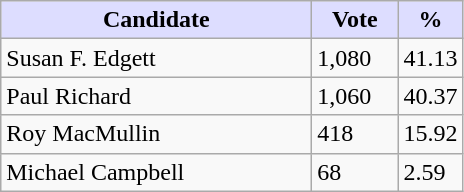<table class="wikitable">
<tr>
<th style="background:#ddf; width:200px;">Candidate</th>
<th style="background:#ddf; width:50px;">Vote</th>
<th style="background:#ddf; width:30px;">%</th>
</tr>
<tr>
<td>Susan F. Edgett</td>
<td>1,080</td>
<td>41.13</td>
</tr>
<tr>
<td>Paul Richard</td>
<td>1,060</td>
<td>40.37</td>
</tr>
<tr>
<td>Roy MacMullin</td>
<td>418</td>
<td>15.92</td>
</tr>
<tr>
<td>Michael Campbell</td>
<td>68</td>
<td>2.59</td>
</tr>
</table>
